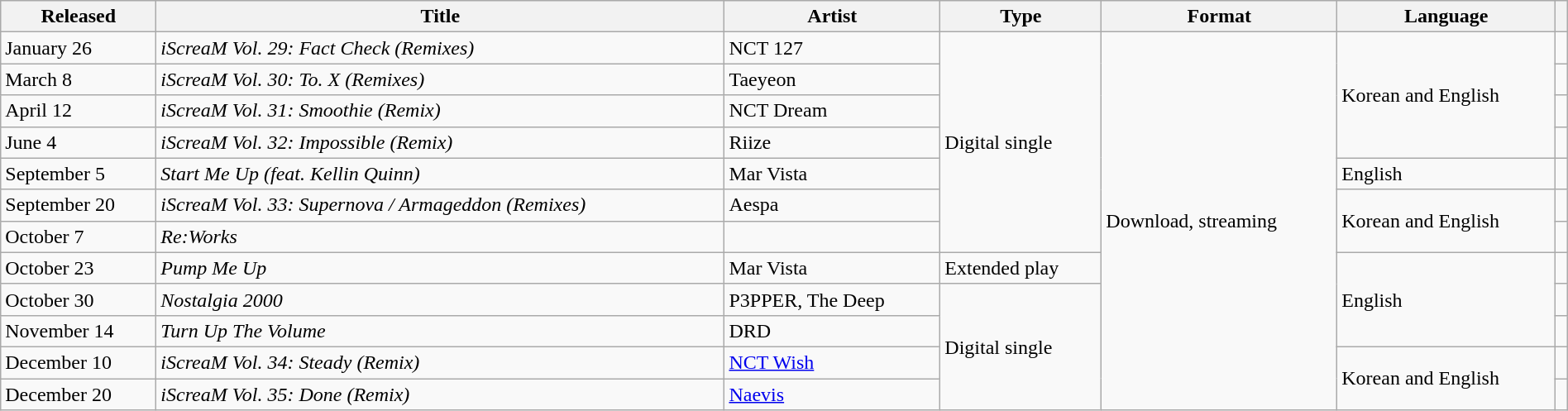<table class="wikitable" width="100%">
<tr>
<th scope="col">Released</th>
<th scope="col">Title</th>
<th scope="col">Artist</th>
<th scope="col">Type</th>
<th scope="col">Format</th>
<th scope="col">Language</th>
<th scope="col" class="unsortable"></th>
</tr>
<tr>
<td>January 26</td>
<td><em>iScreaM Vol. 29: Fact Check (Remixes)</em></td>
<td>NCT 127</td>
<td rowspan="7">Digital single</td>
<td rowspan="12">Download, streaming</td>
<td rowspan="4">Korean and English</td>
<td></td>
</tr>
<tr>
<td>March 8</td>
<td><em>iScreaM Vol. 30: To. X (Remixes)</em></td>
<td>Taeyeon</td>
<td></td>
</tr>
<tr>
<td>April 12</td>
<td><em>iScreaM Vol. 31: Smoothie (Remix)</em></td>
<td>NCT Dream</td>
<td></td>
</tr>
<tr>
<td>June 4</td>
<td><em>iScreaM Vol. 32: Impossible (Remix)</em></td>
<td>Riize</td>
<td></td>
</tr>
<tr>
<td>September 5</td>
<td><em>Start Me Up (feat. Kellin Quinn)</em></td>
<td>Mar Vista</td>
<td rowspan="1">English</td>
<td></td>
</tr>
<tr>
<td>September 20</td>
<td><em>iScreaM Vol. 33: Supernova / Armageddon (Remixes)</em></td>
<td>Aespa</td>
<td rowspan="2">Korean and English</td>
<td></td>
</tr>
<tr>
<td>October 7</td>
<td><em>Re:Works</em></td>
<td></td>
<td></td>
</tr>
<tr>
<td>October 23</td>
<td><em>Pump Me Up</em></td>
<td>Mar Vista</td>
<td rowspan="1">Extended play</td>
<td rowspan="3">English</td>
<td></td>
</tr>
<tr>
<td>October 30</td>
<td><em>Nostalgia 2000</em></td>
<td>P3PPER, The Deep</td>
<td rowspan="4">Digital single</td>
<td></td>
</tr>
<tr>
<td>November 14</td>
<td><em>Turn Up The Volume</em></td>
<td>DRD</td>
<td></td>
</tr>
<tr>
<td>December 10</td>
<td><em>iScreaM Vol. 34: Steady (Remix)</em></td>
<td><a href='#'>NCT Wish</a></td>
<td rowspan="2">Korean and English</td>
<td></td>
</tr>
<tr>
<td>December 20</td>
<td><em>iScreaM Vol. 35: Done (Remix)</em></td>
<td><a href='#'>Naevis</a></td>
<td></td>
</tr>
</table>
